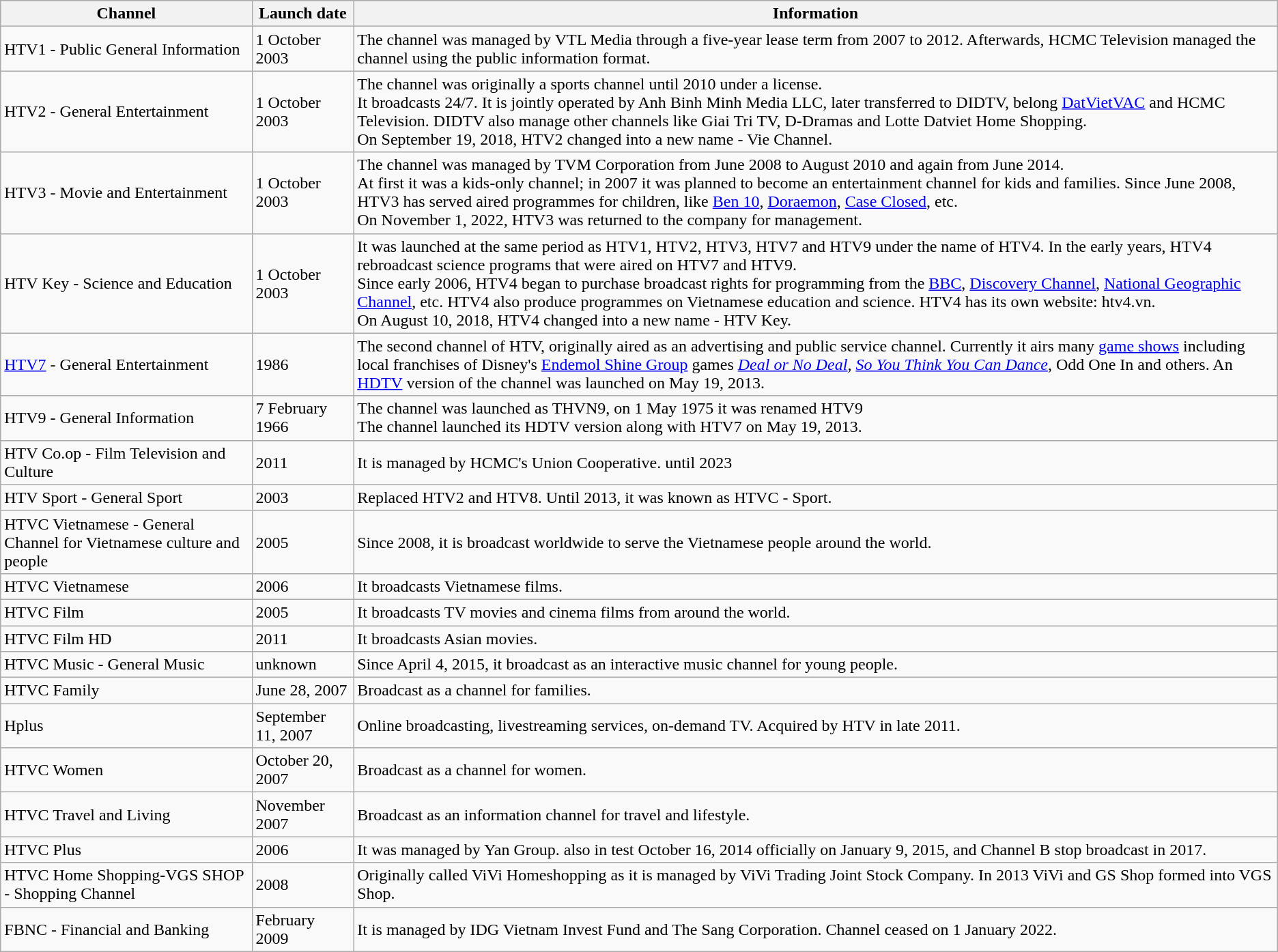<table class="wikitable">
<tr>
<th>Channel</th>
<th>Launch date</th>
<th>Information</th>
</tr>
<tr>
<td>HTV1 - Public General Information</td>
<td>1 October 2003</td>
<td>The channel was managed by VTL Media through a five-year lease term from 2007 to 2012. Afterwards, HCMC Television managed the channel using the public information format.</td>
</tr>
<tr>
<td>HTV2 - General Entertainment</td>
<td>1 October 2003</td>
<td>The channel was originally a sports channel until 2010 under a license.<br>It broadcasts 24/7. It is jointly operated by Anh Binh Minh Media LLC, later transferred to DIDTV, belong <a href='#'>DatVietVAC</a> and HCMC Television. DIDTV also manage other channels like Giai Tri TV, D-Dramas and Lotte Datviet Home Shopping.<br>On September 19, 2018, HTV2 changed into a new name - Vie Channel.</td>
</tr>
<tr>
<td>HTV3 - Movie and Entertainment</td>
<td>1 October 2003</td>
<td>The channel was managed by TVM Corporation from June 2008 to August 2010 and again from June 2014.<br>At first it was a kids-only channel; in 2007 it was planned to become an entertainment channel for kids and families. Since June 2008, HTV3 has served aired programmes for children, like <a href='#'>Ben 10</a>, <a href='#'>Doraemon</a>, <a href='#'>Case Closed</a>, etc.<br>On November 1, 2022, HTV3 was returned to the company for management.</td>
</tr>
<tr>
<td>HTV Key - Science and Education</td>
<td>1 October 2003</td>
<td>It was launched at the same period as HTV1, HTV2, HTV3, HTV7 and HTV9 under the name of HTV4. In the early years, HTV4 rebroadcast science programs that were aired on HTV7 and HTV9.<br>Since early 2006, HTV4 began to purchase broadcast rights for programming from the <a href='#'>BBC</a>, <a href='#'>Discovery Channel</a>, <a href='#'>National Geographic Channel</a>, etc. HTV4 also produce programmes on Vietnamese education and science. HTV4 has its own website: htv4.vn.<br>On August 10, 2018, HTV4 changed into a new name - HTV Key.</td>
</tr>
<tr>
<td><a href='#'>HTV7</a> - General Entertainment</td>
<td>1986</td>
<td>The second channel of HTV, originally aired as an advertising and public service channel. Currently it airs many <a href='#'>game shows</a> including local franchises of Disney's <a href='#'>Endemol Shine Group</a> games <em><a href='#'>Deal or No Deal</a>,</em> <em><a href='#'>So You Think You Can Dance</a></em>, Odd One In and others. An <a href='#'>HDTV</a> version of the channel was launched on May 19, 2013.</td>
</tr>
<tr>
<td>HTV9 - General Information</td>
<td>7 February 1966</td>
<td>The channel was launched as THVN9, on 1 May 1975 it was renamed HTV9<br>The channel launched its HDTV version along with HTV7 on May 19, 2013.</td>
</tr>
<tr>
<td>HTV Co.op - Film Television and Culture</td>
<td>2011</td>
<td>It is managed by HCMC's Union Cooperative. until 2023</td>
</tr>
<tr>
<td>HTV Sport - General Sport</td>
<td>2003</td>
<td>Replaced HTV2  and HTV8. Until 2013, it was known as HTVC - Sport.</td>
</tr>
<tr>
<td>HTVC Vietnamese - General Channel for Vietnamese culture and people</td>
<td>2005</td>
<td>Since 2008, it is broadcast worldwide to serve the Vietnamese people around the world.</td>
</tr>
<tr>
<td>HTVC Vietnamese</td>
<td>2006</td>
<td>It broadcasts Vietnamese films.</td>
</tr>
<tr>
<td>HTVC Film</td>
<td>2005</td>
<td>It broadcasts TV movies and cinema films from around the world.</td>
</tr>
<tr>
<td>HTVC Film HD</td>
<td>2011</td>
<td>It broadcasts Asian movies.</td>
</tr>
<tr>
<td>HTVC Music - General Music</td>
<td>unknown</td>
<td>Since April 4, 2015, it broadcast as an interactive music channel for young people.</td>
</tr>
<tr>
<td>HTVC Family</td>
<td>June 28, 2007</td>
<td>Broadcast as a channel for families.</td>
</tr>
<tr>
<td>Hplus</td>
<td>September 11, 2007</td>
<td>Online broadcasting, livestreaming services, on-demand TV. Acquired by HTV in late 2011.</td>
</tr>
<tr>
<td>HTVC Women</td>
<td>October 20, 2007</td>
<td>Broadcast as a channel for women.</td>
</tr>
<tr>
<td>HTVC Travel and Living</td>
<td>November 2007</td>
<td>Broadcast as an information channel for travel and lifestyle.</td>
</tr>
<tr>
<td>HTVC Plus</td>
<td>2006</td>
<td>It was managed by Yan Group. also in test October 16, 2014 officially on January 9, 2015, and Channel B stop broadcast in 2017.</td>
</tr>
<tr>
<td>HTVC Home Shopping-VGS SHOP - Shopping Channel</td>
<td>2008</td>
<td>Originally called ViVi Homeshopping as it is managed by ViVi Trading Joint Stock Company. In 2013 ViVi and GS Shop formed into VGS Shop.</td>
</tr>
<tr>
<td>FBNC - Financial and Banking</td>
<td>February 2009</td>
<td>It is managed by IDG Vietnam Invest Fund and The Sang Corporation. Channel ceased on 1 January 2022.</td>
</tr>
</table>
